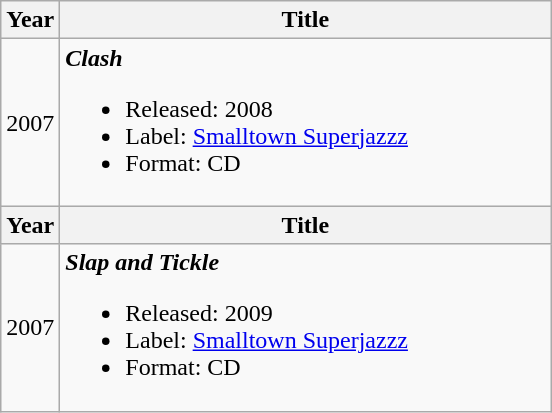<table class="wikitable">
<tr>
<th>Year</th>
<th style="width:225px;">Title</th>
</tr>
<tr>
<td>2007</td>
<td style="width:20em"><strong><em>Clash</em></strong><br><ul><li>Released: 2008</li><li>Label: <a href='#'>Smalltown Superjazzz</a> </li><li>Format: CD</li></ul></td>
</tr>
<tr>
<th>Year</th>
<th style="width:225px;">Title</th>
</tr>
<tr>
<td>2007</td>
<td style="width:20em"><strong><em>Slap and Tickle</em></strong><br><ul><li>Released: 2009</li><li>Label: <a href='#'>Smalltown Superjazzz</a> </li><li>Format: CD</li></ul></td>
</tr>
</table>
